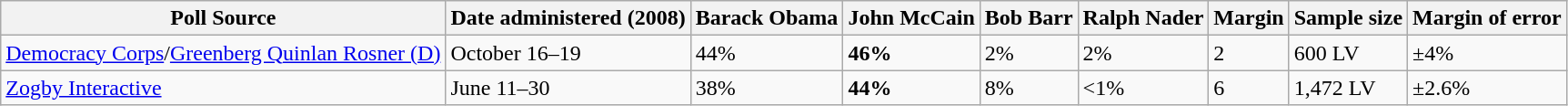<table class="wikitable collapsible">
<tr>
<th>Poll Source</th>
<th>Date administered (2008)</th>
<th>Barack Obama</th>
<th>John McCain</th>
<th>Bob Barr</th>
<th>Ralph Nader</th>
<th>Margin</th>
<th>Sample size</th>
<th>Margin of error</th>
</tr>
<tr>
<td><a href='#'>Democracy Corps</a>/<a href='#'>Greenberg Quinlan Rosner (D)</a></td>
<td>October 16–19</td>
<td>44%</td>
<td><strong>46%</strong></td>
<td>2%</td>
<td>2%</td>
<td>2</td>
<td>600 LV</td>
<td>±4%</td>
</tr>
<tr>
<td><a href='#'>Zogby Interactive</a></td>
<td>June 11–30</td>
<td>38%</td>
<td><strong>44%</strong></td>
<td>8%</td>
<td><1%</td>
<td>6</td>
<td>1,472 LV</td>
<td>±2.6%</td>
</tr>
</table>
